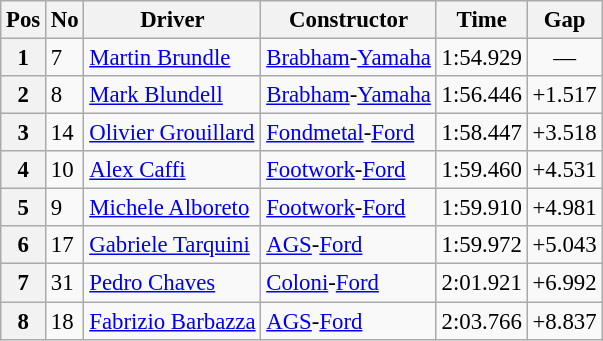<table class="wikitable sortable" style="font-size: 95%;">
<tr>
<th>Pos</th>
<th>No</th>
<th>Driver</th>
<th>Constructor</th>
<th>Time</th>
<th>Gap</th>
</tr>
<tr>
<th>1</th>
<td>7</td>
<td> <a href='#'>Martin Brundle</a></td>
<td><a href='#'>Brabham</a>-<a href='#'>Yamaha</a></td>
<td>1:54.929</td>
<td align="center">—</td>
</tr>
<tr>
<th>2</th>
<td>8</td>
<td> <a href='#'>Mark Blundell</a></td>
<td><a href='#'>Brabham</a>-<a href='#'>Yamaha</a></td>
<td>1:56.446</td>
<td>+1.517</td>
</tr>
<tr>
<th>3</th>
<td>14</td>
<td> <a href='#'>Olivier Grouillard</a></td>
<td><a href='#'>Fondmetal</a>-<a href='#'>Ford</a></td>
<td>1:58.447</td>
<td>+3.518</td>
</tr>
<tr>
<th>4</th>
<td>10</td>
<td> <a href='#'>Alex Caffi</a></td>
<td><a href='#'>Footwork</a>-<a href='#'>Ford</a></td>
<td>1:59.460</td>
<td>+4.531</td>
</tr>
<tr>
<th>5</th>
<td>9</td>
<td> <a href='#'>Michele Alboreto</a></td>
<td><a href='#'>Footwork</a>-<a href='#'>Ford</a></td>
<td>1:59.910</td>
<td>+4.981</td>
</tr>
<tr>
<th>6</th>
<td>17</td>
<td> <a href='#'>Gabriele Tarquini</a></td>
<td><a href='#'>AGS</a>-<a href='#'>Ford</a></td>
<td>1:59.972</td>
<td>+5.043</td>
</tr>
<tr>
<th>7</th>
<td>31</td>
<td> <a href='#'>Pedro Chaves</a></td>
<td><a href='#'>Coloni</a>-<a href='#'>Ford</a></td>
<td>2:01.921</td>
<td>+6.992</td>
</tr>
<tr>
<th>8</th>
<td>18</td>
<td> <a href='#'>Fabrizio Barbazza</a></td>
<td><a href='#'>AGS</a>-<a href='#'>Ford</a></td>
<td>2:03.766</td>
<td>+8.837</td>
</tr>
</table>
